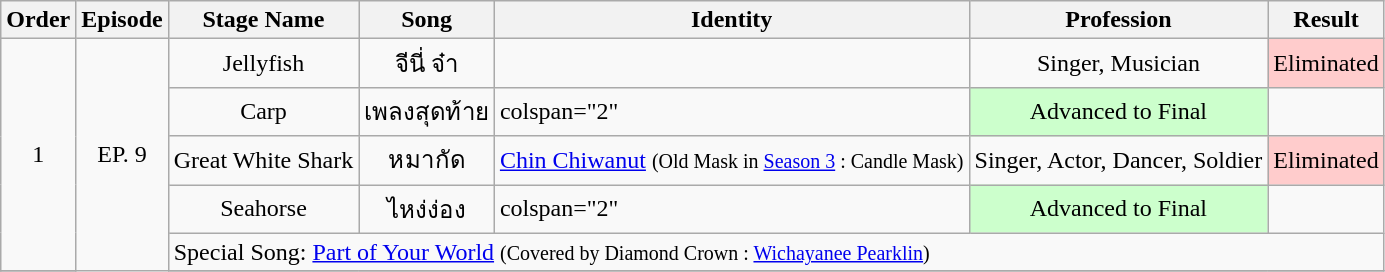<table class="wikitable">
<tr>
<th>Order</th>
<th>Episode</th>
<th>Stage Name</th>
<th>Song</th>
<th>Identity</th>
<th>Profession</th>
<th>Result</th>
</tr>
<tr>
<td rowspan="5" style="text-align:center;">1</td>
<td rowspan="6" align="center">EP. 9</td>
<td style="text-align:center;">Jellyfish</td>
<td style="text-align:center;">จีนี่ จ๋า</td>
<td style="text-align:center;"></td>
<td style="text-align:center;">Singer, Musician</td>
<td style="text-align:center; background:#ffcccc;">Eliminated</td>
</tr>
<tr>
<td style="text-align:center;">Carp</td>
<td style="text-align:center;">เพลงสุดท้าย</td>
<td>colspan="2"  </td>
<td style="text-align:center; background:#ccffcc;">Advanced to Final</td>
</tr>
<tr>
<td style="text-align:center;">Great White Shark</td>
<td style="text-align:center;">หมากัด</td>
<td style="text-align:center;"><a href='#'>Chin Chiwanut</a> <small>(Old Mask in <a href='#'>Season 3</a> : Candle Mask)</small></td>
<td style="text-align:center;">Singer, Actor, Dancer, Soldier</td>
<td style="text-align:center; background:#ffcccc;">Eliminated</td>
</tr>
<tr>
<td style="text-align:center;">Seahorse</td>
<td style="text-align:center;">ไหง่ง่อง</td>
<td>colspan="2"  </td>
<td style="text-align:center; background:#ccffcc;">Advanced to Final</td>
</tr>
<tr>
<td colspan="5">Special Song: <a href='#'>Part of Your World</a> <small>(Covered by Diamond Crown : <a href='#'>Wichayanee Pearklin</a>)</small></td>
</tr>
<tr>
</tr>
</table>
